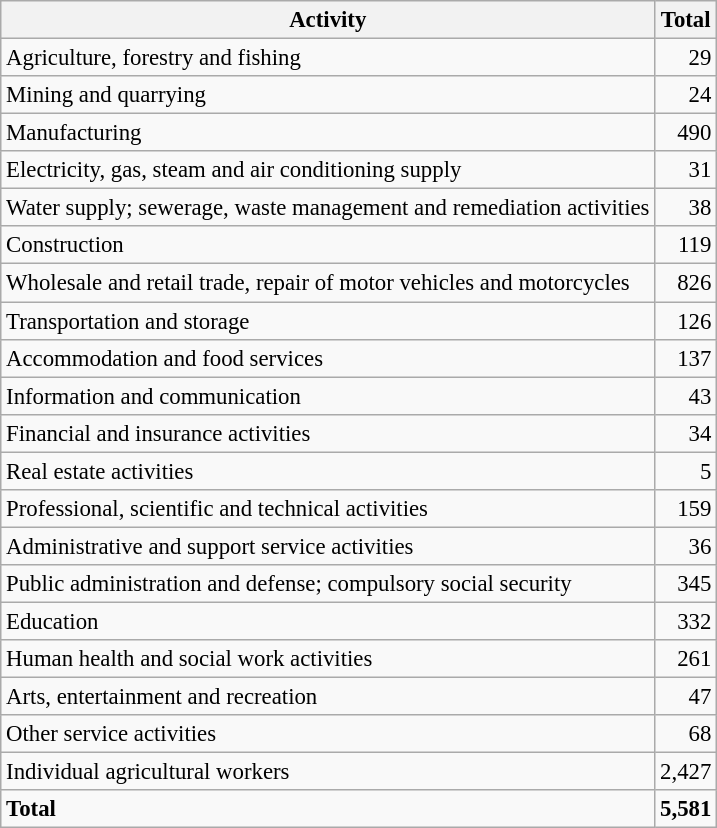<table class="wikitable sortable" style="font-size:95%;">
<tr>
<th>Activity</th>
<th>Total</th>
</tr>
<tr>
<td>Agriculture, forestry and fishing</td>
<td align="right">29</td>
</tr>
<tr>
<td>Mining and quarrying</td>
<td align="right">24</td>
</tr>
<tr>
<td>Manufacturing</td>
<td align="right">490</td>
</tr>
<tr>
<td>Electricity, gas, steam and air conditioning supply</td>
<td align="right">31</td>
</tr>
<tr>
<td>Water supply; sewerage, waste management and remediation activities</td>
<td align="right">38</td>
</tr>
<tr>
<td>Construction</td>
<td align="right">119</td>
</tr>
<tr>
<td>Wholesale and retail trade, repair of motor vehicles and motorcycles</td>
<td align="right">826</td>
</tr>
<tr>
<td>Transportation and storage</td>
<td align="right">126</td>
</tr>
<tr>
<td>Accommodation and food services</td>
<td align="right">137</td>
</tr>
<tr>
<td>Information and communication</td>
<td align="right">43</td>
</tr>
<tr>
<td>Financial and insurance activities</td>
<td align="right">34</td>
</tr>
<tr>
<td>Real estate activities</td>
<td align="right">5</td>
</tr>
<tr>
<td>Professional, scientific and technical activities</td>
<td align="right">159</td>
</tr>
<tr>
<td>Administrative and support service activities</td>
<td align="right">36</td>
</tr>
<tr>
<td>Public administration and defense; compulsory social security</td>
<td align="right">345</td>
</tr>
<tr>
<td>Education</td>
<td align="right">332</td>
</tr>
<tr>
<td>Human health and social work activities</td>
<td align="right">261</td>
</tr>
<tr>
<td>Arts, entertainment and recreation</td>
<td align="right">47</td>
</tr>
<tr>
<td>Other service activities</td>
<td align="right">68</td>
</tr>
<tr>
<td>Individual agricultural workers</td>
<td align="right">2,427</td>
</tr>
<tr class="sortbottom">
<td><strong>Total</strong></td>
<td align="right"><strong>5,581</strong></td>
</tr>
</table>
